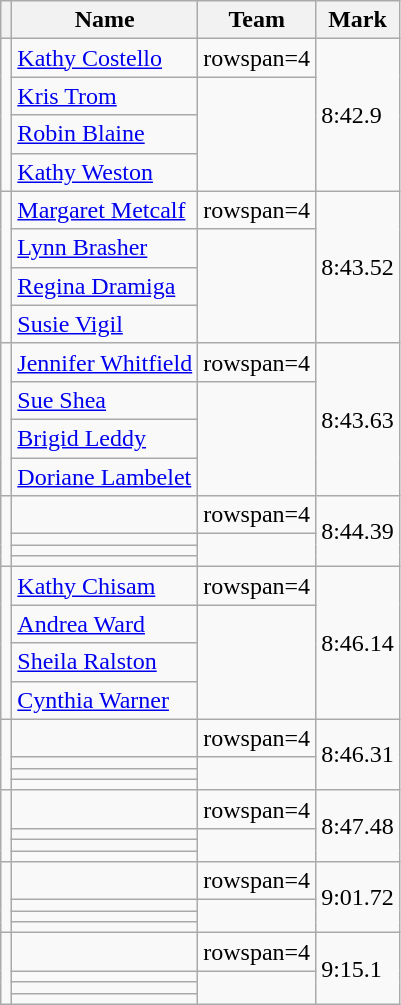<table class=wikitable>
<tr>
<th></th>
<th>Name</th>
<th>Team</th>
<th>Mark</th>
</tr>
<tr>
<td rowspan=4></td>
<td><a href='#'>Kathy Costello</a></td>
<td>rowspan=4 </td>
<td rowspan=4>8:42.9</td>
</tr>
<tr>
<td><a href='#'>Kris Trom</a></td>
</tr>
<tr>
<td><a href='#'>Robin Blaine</a></td>
</tr>
<tr>
<td><a href='#'>Kathy Weston</a></td>
</tr>
<tr>
<td rowspan=4></td>
<td><a href='#'>Margaret Metcalf</a></td>
<td>rowspan=4 </td>
<td rowspan=4>8:43.52</td>
</tr>
<tr>
<td><a href='#'>Lynn Brasher</a></td>
</tr>
<tr>
<td><a href='#'>Regina Dramiga</a></td>
</tr>
<tr>
<td><a href='#'>Susie Vigil</a></td>
</tr>
<tr>
<td rowspan=4></td>
<td><a href='#'>Jennifer Whitfield</a></td>
<td>rowspan=4 </td>
<td rowspan=4>8:43.63</td>
</tr>
<tr>
<td><a href='#'>Sue Shea</a></td>
</tr>
<tr>
<td><a href='#'>Brigid Leddy</a></td>
</tr>
<tr>
<td><a href='#'>Doriane Lambelet</a></td>
</tr>
<tr>
<td rowspan=4></td>
<td></td>
<td>rowspan=4 </td>
<td rowspan=4>8:44.39</td>
</tr>
<tr>
<td></td>
</tr>
<tr>
<td></td>
</tr>
<tr>
<td></td>
</tr>
<tr>
<td rowspan=4></td>
<td><a href='#'>Kathy Chisam</a></td>
<td>rowspan=4 </td>
<td rowspan=4>8:46.14</td>
</tr>
<tr>
<td><a href='#'>Andrea Ward</a></td>
</tr>
<tr>
<td><a href='#'>Sheila Ralston</a></td>
</tr>
<tr>
<td><a href='#'>Cynthia Warner</a></td>
</tr>
<tr>
<td rowspan=4></td>
<td></td>
<td>rowspan=4 </td>
<td rowspan=4>8:46.31</td>
</tr>
<tr>
<td></td>
</tr>
<tr>
<td></td>
</tr>
<tr>
<td></td>
</tr>
<tr>
<td rowspan=4></td>
<td></td>
<td>rowspan=4 </td>
<td rowspan=4>8:47.48</td>
</tr>
<tr>
<td></td>
</tr>
<tr>
<td></td>
</tr>
<tr>
<td></td>
</tr>
<tr>
<td rowspan=4></td>
<td></td>
<td>rowspan=4 </td>
<td rowspan=4>9:01.72</td>
</tr>
<tr>
<td></td>
</tr>
<tr>
<td></td>
</tr>
<tr>
<td></td>
</tr>
<tr>
<td rowspan=4></td>
<td></td>
<td>rowspan=4 </td>
<td rowspan=4>9:15.1</td>
</tr>
<tr>
<td></td>
</tr>
<tr>
<td></td>
</tr>
<tr>
<td></td>
</tr>
</table>
